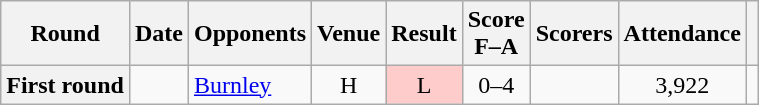<table class="wikitable plainrowheaders" style="text-align:center">
<tr>
<th scope=col>Round</th>
<th scope=col>Date</th>
<th scope=col>Opponents</th>
<th scope=col>Venue</th>
<th scope=col>Result</th>
<th scope=col>Score<br>F–A</th>
<th scope=col class=unsortable>Scorers</th>
<th scope=col>Attendance</th>
<th scope=col class=unsortable></th>
</tr>
<tr>
<th scope=row>First round</th>
<td align=left></td>
<td align=left><a href='#'>Burnley</a></td>
<td>H</td>
<td style=background-color:#FFCCCC>L</td>
<td>0–4</td>
<td align=left></td>
<td>3,922</td>
<td></td>
</tr>
</table>
